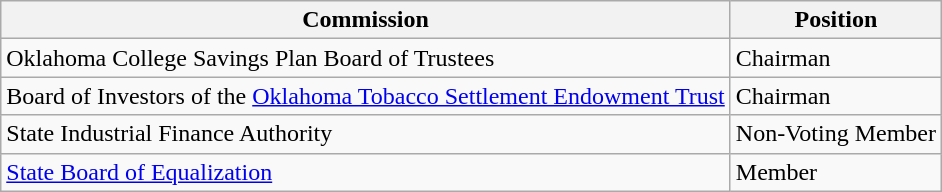<table class="wikitable">
<tr>
<th>Commission</th>
<th>Position</th>
</tr>
<tr>
<td>Oklahoma College Savings Plan Board of Trustees</td>
<td>Chairman</td>
</tr>
<tr>
<td>Board of Investors of the <a href='#'>Oklahoma Tobacco Settlement Endowment Trust</a></td>
<td>Chairman</td>
</tr>
<tr>
<td>State Industrial Finance Authority</td>
<td>Non-Voting Member</td>
</tr>
<tr>
<td><a href='#'>State Board of Equalization</a></td>
<td>Member</td>
</tr>
</table>
